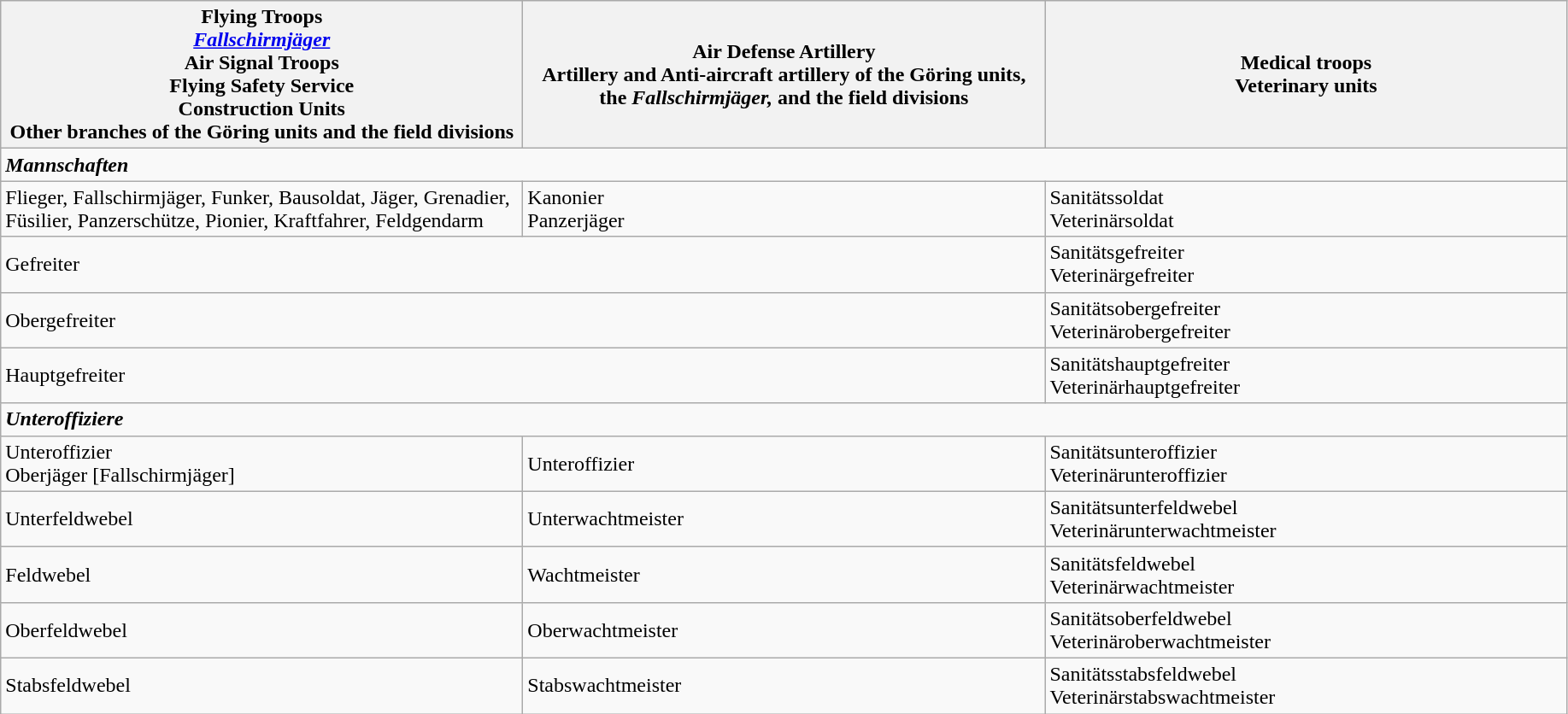<table class="wikitable mw-collapsible mw-collapsed" style="min-width:50em">
<tr>
<th width="400">Flying Troops<br><em><a href='#'>Fallschirmjäger</a></em><br>Air Signal Troops<br>Flying Safety Service<br>Construction Units<br>Other branches of the Göring units and the field divisions</th>
<th width="400">Air Defense Artillery<br>Artillery and Anti-aircraft artillery of the Göring units, the <em>Fallschirmjäger,</em> and the field divisions</th>
<th width="400">Medical troops<br>Veterinary units</th>
</tr>
<tr>
<td colspan=3><strong><em>Mannschaften</em></strong></td>
</tr>
<tr>
<td>Flieger, Fallschirmjäger, Funker, Bausoldat, Jäger, Grenadier, Füsilier, Panzerschütze, Pionier, Kraftfahrer, Feldgendarm</td>
<td>Kanonier<br>Panzerjäger</td>
<td>Sanitätssoldat<br>Veterinärsoldat</td>
</tr>
<tr>
<td colspan=2>Gefreiter</td>
<td>Sanitätsgefreiter<br>Veterinärgefreiter</td>
</tr>
<tr>
<td colspan=2>Obergefreiter</td>
<td>Sanitätsobergefreiter<br>Veterinärobergefreiter</td>
</tr>
<tr>
<td colspan=2>Hauptgefreiter</td>
<td>Sanitätshauptgefreiter<br>Veterinärhauptgefreiter</td>
</tr>
<tr>
<td colspan=3><strong><em>Unteroffiziere</em></strong></td>
</tr>
<tr>
<td>Unteroffizier<br>Oberjäger [Fallschirmjäger]</td>
<td>Unteroffizier</td>
<td>Sanitätsunteroffizier<br>Veterinärunteroffizier</td>
</tr>
<tr>
<td>Unterfeldwebel</td>
<td>Unterwachtmeister</td>
<td>Sanitätsunterfeldwebel<br>Veterinärunterwachtmeister</td>
</tr>
<tr>
<td>Feldwebel</td>
<td>Wachtmeister</td>
<td>Sanitätsfeldwebel<br>Veterinärwachtmeister</td>
</tr>
<tr>
<td>Oberfeldwebel</td>
<td>Oberwachtmeister</td>
<td>Sanitätsoberfeldwebel<br>Veterinäroberwachtmeister</td>
</tr>
<tr>
<td>Stabsfeldwebel</td>
<td>Stabswachtmeister</td>
<td>Sanitätsstabsfeldwebel<br>Veterinärstabswachtmeister</td>
</tr>
</table>
